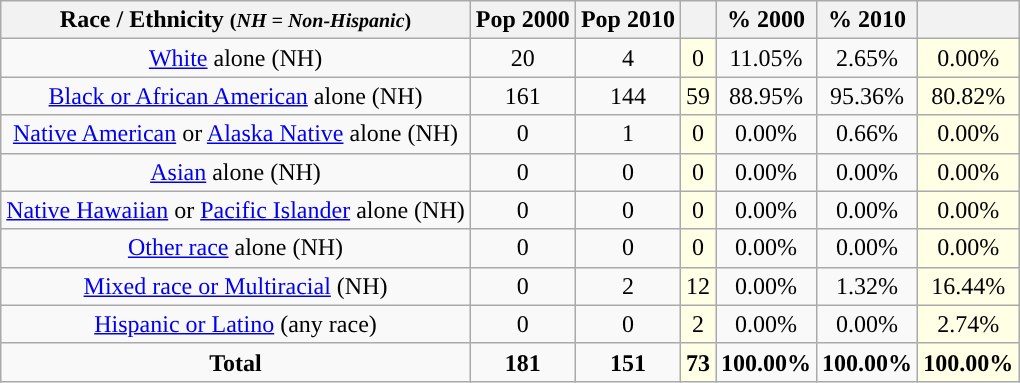<table class="wikitable" style="text-align:center;">
<tr>
<th>Race / Ethnicity <small>(<em>NH = Non-Hispanic</em>)</small></th>
<th>Pop 2000</th>
<th>Pop 2010</th>
<th></th>
<th>% 2000</th>
<th>% 2010</th>
<th></th>
</tr>
<tr>
<td><a href='#'>White</a> alone (NH)</td>
<td>20</td>
<td>4</td>
<td style='background: #ffffe6;'>0</td>
<td>11.05%</td>
<td>2.65%</td>
<td style='background: #ffffe6;'>0.00%</td>
</tr>
<tr>
<td><a href='#'>Black or African American</a> alone (NH)</td>
<td>161</td>
<td>144</td>
<td style='background: #ffffe6;'>59</td>
<td>88.95%</td>
<td>95.36%</td>
<td style='background: #ffffe6;'>80.82%</td>
</tr>
<tr>
<td><a href='#'>Native American</a> or <a href='#'>Alaska Native</a> alone (NH)</td>
<td>0</td>
<td>1</td>
<td style='background: #ffffe6;'>0</td>
<td>0.00%</td>
<td>0.66%</td>
<td style='background: #ffffe6;'>0.00%</td>
</tr>
<tr>
<td><a href='#'>Asian</a> alone (NH)</td>
<td>0</td>
<td>0</td>
<td style='background: #ffffe6;'>0</td>
<td>0.00%</td>
<td>0.00%</td>
<td style='background: #ffffe6;'>0.00%</td>
</tr>
<tr>
<td><a href='#'>Native Hawaiian</a> or <a href='#'>Pacific Islander</a> alone (NH)</td>
<td>0</td>
<td>0</td>
<td style='background: #ffffe6;'>0</td>
<td>0.00%</td>
<td>0.00%</td>
<td style='background: #ffffe6;'>0.00%</td>
</tr>
<tr>
<td><a href='#'>Other race</a> alone (NH)</td>
<td>0</td>
<td>0</td>
<td style='background: #ffffe6;'>0</td>
<td>0.00%</td>
<td>0.00%</td>
<td style='background: #ffffe6;'>0.00%</td>
</tr>
<tr>
<td><a href='#'>Mixed race or Multiracial</a> (NH)</td>
<td>0</td>
<td>2</td>
<td style='background: #ffffe6;'>12</td>
<td>0.00%</td>
<td>1.32%</td>
<td style='background: #ffffe6;'>16.44%</td>
</tr>
<tr>
<td><a href='#'>Hispanic or Latino</a> (any race)</td>
<td>0</td>
<td>0</td>
<td style='background: #ffffe6;'>2</td>
<td>0.00%</td>
<td>0.00%</td>
<td style='background: #ffffe6;'>2.74%</td>
</tr>
<tr>
<td><strong>Total</strong></td>
<td><strong>181</strong></td>
<td><strong>151</strong></td>
<td style='background: #ffffe6;'><strong>73</strong></td>
<td><strong>100.00%</strong></td>
<td><strong>100.00%</strong></td>
<td style='background: #ffffe6;'><strong>100.00%</strong></td>
</tr>
</table>
